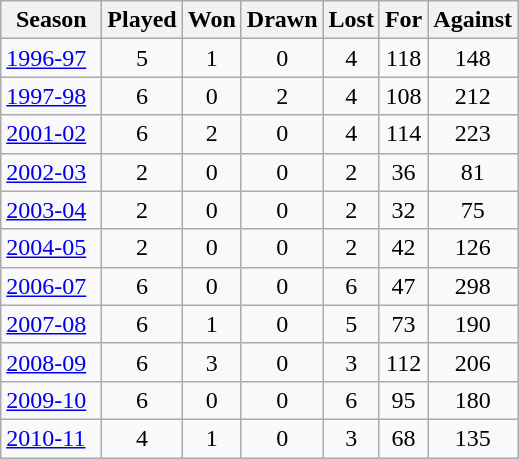<table class=wikitable>
<tr>
<th width="60">Season</th>
<th width="20">Played</th>
<th width="20">Won</th>
<th width="20">Drawn</th>
<th width="20">Lost</th>
<th width="20">For</th>
<th width="20">Against</th>
</tr>
<tr align=center>
<td align=left><a href='#'>1996-97</a></td>
<td>5</td>
<td>1</td>
<td>0</td>
<td>4</td>
<td>118</td>
<td>148</td>
</tr>
<tr align=center>
<td align=left><a href='#'>1997-98</a></td>
<td>6</td>
<td>0</td>
<td>2</td>
<td>4</td>
<td>108</td>
<td>212</td>
</tr>
<tr align=center>
<td align=left><a href='#'>2001-02</a></td>
<td>6</td>
<td>2</td>
<td>0</td>
<td>4</td>
<td>114</td>
<td>223</td>
</tr>
<tr align=center>
<td align=left><a href='#'>2002-03</a></td>
<td>2</td>
<td>0</td>
<td>0</td>
<td>2</td>
<td>36</td>
<td>81</td>
</tr>
<tr align=center>
<td align=left><a href='#'>2003-04</a></td>
<td>2</td>
<td>0</td>
<td>0</td>
<td>2</td>
<td>32</td>
<td>75</td>
</tr>
<tr align=center>
<td align=left><a href='#'>2004-05</a></td>
<td>2</td>
<td>0</td>
<td>0</td>
<td>2</td>
<td>42</td>
<td>126</td>
</tr>
<tr align=center>
<td align=left><a href='#'>2006-07</a></td>
<td>6</td>
<td>0</td>
<td>0</td>
<td>6</td>
<td>47</td>
<td>298</td>
</tr>
<tr align=center>
<td align=left><a href='#'>2007-08</a></td>
<td>6</td>
<td>1</td>
<td>0</td>
<td>5</td>
<td>73</td>
<td>190</td>
</tr>
<tr align=center>
<td align=left><a href='#'>2008-09</a></td>
<td>6</td>
<td>3</td>
<td>0</td>
<td>3</td>
<td>112</td>
<td>206</td>
</tr>
<tr align=center>
<td align=left><a href='#'>2009-10</a></td>
<td>6</td>
<td>0</td>
<td>0</td>
<td>6</td>
<td>95</td>
<td>180</td>
</tr>
<tr align=center>
<td align=left><a href='#'>2010-11</a></td>
<td>4</td>
<td>1</td>
<td>0</td>
<td>3</td>
<td>68</td>
<td>135</td>
</tr>
</table>
